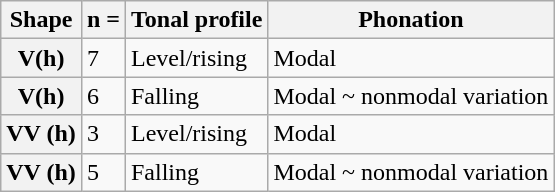<table class="wikitable">
<tr>
<th>Shape</th>
<th>n =</th>
<th>Tonal profile</th>
<th>Phonation</th>
</tr>
<tr>
<th>V(h)</th>
<td>7</td>
<td>Level/rising</td>
<td>Modal</td>
</tr>
<tr>
<th>V(h)</th>
<td>6</td>
<td>Falling</td>
<td>Modal ~ nonmodal variation</td>
</tr>
<tr>
<th>VV (h)</th>
<td>3</td>
<td>Level/rising</td>
<td>Modal</td>
</tr>
<tr>
<th>VV (h)</th>
<td>5</td>
<td>Falling</td>
<td>Modal ~ nonmodal variation</td>
</tr>
</table>
